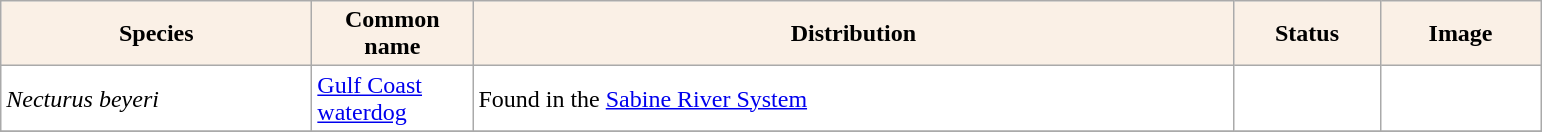<table class="sortable wikitable plainrowheaders" border="0" style="background:#ffffff" align="top" class="sortable wikitable">
<tr –>
<th scope="col" style="background-color:Linen; color:Black" width=200 px>Species</th>
<th scope="col" style="background-color:Linen; color:Black" width=100 px>Common name</th>
<th scope="col" style="background:Linen; color:Black" width=500 px>Distribution</th>
<th scope="col" style="background-color:Linen; color:Black" width=90 px>Status</th>
<th scope="col" style="background:Linen; color:Black" width=100 px>Image</th>
</tr>
<tr>
<td !scope="row" style="background:#ffffff"><em>Necturus beyeri</em></td>
<td><a href='#'>Gulf Coast waterdog</a></td>
<td>Found in the <a href='#'>Sabine River System</a></td>
<td style="text-align:center;"></td>
<td></td>
</tr>
<tr>
</tr>
</table>
